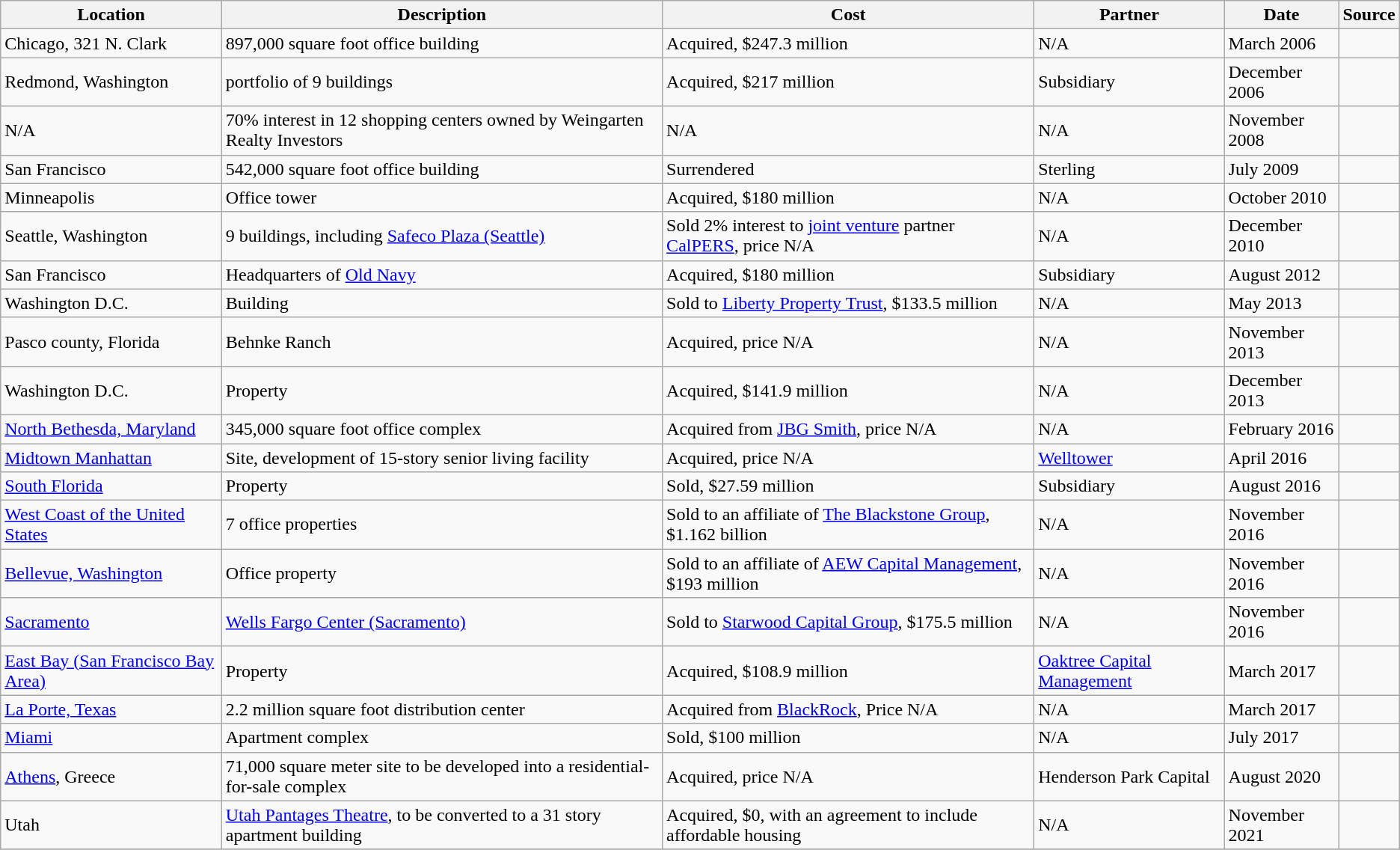<table class="wikitable sortable mw-collapsible mw-collapsed">
<tr>
<th>Location</th>
<th>Description</th>
<th>Cost</th>
<th>Partner</th>
<th>Date</th>
<th>Source</th>
</tr>
<tr>
<td>Chicago, 321 N. Clark</td>
<td>897,000 square foot office building</td>
<td>Acquired, $247.3 million</td>
<td>N/A</td>
<td>March 2006</td>
<td></td>
</tr>
<tr>
<td>Redmond, Washington</td>
<td>portfolio of 9 buildings</td>
<td>Acquired, $217 million</td>
<td>Subsidiary</td>
<td>December 2006</td>
<td></td>
</tr>
<tr>
<td>N/A</td>
<td>70% interest in 12 shopping centers owned by Weingarten Realty Investors</td>
<td>N/A</td>
<td>N/A</td>
<td>November 2008</td>
<td></td>
</tr>
<tr>
<td>San Francisco</td>
<td>542,000 square foot office building</td>
<td>Surrendered</td>
<td>Sterling</td>
<td>July 2009</td>
<td></td>
</tr>
<tr>
<td>Minneapolis</td>
<td>Office tower</td>
<td>Acquired, $180 million</td>
<td>N/A</td>
<td>October 2010</td>
<td></td>
</tr>
<tr>
<td>Seattle, Washington</td>
<td>9 buildings, including <a href='#'>Safeco Plaza (Seattle)</a></td>
<td>Sold 2% interest to <a href='#'>joint venture</a> partner <a href='#'>CalPERS</a>, price N/A</td>
<td>N/A</td>
<td>December 2010</td>
<td></td>
</tr>
<tr>
<td>San Francisco</td>
<td>Headquarters of <a href='#'>Old Navy</a></td>
<td>Acquired, $180 million</td>
<td>Subsidiary</td>
<td>August 2012</td>
<td></td>
</tr>
<tr>
<td>Washington D.C.</td>
<td>Building</td>
<td>Sold to <a href='#'>Liberty Property Trust</a>, $133.5 million</td>
<td>N/A</td>
<td>May 2013</td>
<td></td>
</tr>
<tr>
<td>Pasco county, Florida</td>
<td>Behnke Ranch</td>
<td>Acquired, price N/A</td>
<td>N/A</td>
<td>November 2013</td>
<td></td>
</tr>
<tr>
<td>Washington D.C.</td>
<td>Property</td>
<td>Acquired, $141.9 million</td>
<td>N/A</td>
<td>December 2013</td>
<td></td>
</tr>
<tr>
<td><a href='#'>North Bethesda, Maryland</a></td>
<td>345,000 square foot office complex</td>
<td>Acquired from <a href='#'>JBG Smith</a>, price N/A</td>
<td>N/A</td>
<td>February 2016</td>
<td></td>
</tr>
<tr>
<td><a href='#'>Midtown Manhattan</a></td>
<td>Site, development of 15-story senior living facility</td>
<td>Acquired, price N/A</td>
<td><a href='#'>Welltower</a></td>
<td>April 2016</td>
<td></td>
</tr>
<tr>
<td><a href='#'>South Florida</a></td>
<td>Property</td>
<td>Sold, $27.59 million</td>
<td>Subsidiary</td>
<td>August 2016</td>
<td></td>
</tr>
<tr>
<td><a href='#'>West Coast of the United States</a></td>
<td>7 office properties</td>
<td>Sold to an affiliate of <a href='#'>The Blackstone Group</a>, $1.162 billion</td>
<td>N/A</td>
<td>November 2016</td>
<td></td>
</tr>
<tr>
<td><a href='#'>Bellevue, Washington</a></td>
<td>Office property</td>
<td>Sold to an affiliate of <a href='#'>AEW Capital Management</a>, $193 million</td>
<td>N/A</td>
<td>November 2016</td>
<td></td>
</tr>
<tr>
<td><a href='#'>Sacramento</a></td>
<td><a href='#'>Wells Fargo Center (Sacramento)</a></td>
<td>Sold to <a href='#'>Starwood Capital Group</a>, $175.5 million</td>
<td>N/A</td>
<td>November 2016</td>
<td></td>
</tr>
<tr>
<td><a href='#'>East Bay (San Francisco Bay Area)</a></td>
<td>Property</td>
<td>Acquired, $108.9 million</td>
<td><a href='#'>Oaktree Capital Management</a></td>
<td>March 2017</td>
<td></td>
</tr>
<tr>
<td><a href='#'>La Porte, Texas</a></td>
<td>2.2 million square foot distribution center</td>
<td>Acquired from <a href='#'>BlackRock</a>, Price N/A</td>
<td>N/A</td>
<td>March 2017</td>
<td></td>
</tr>
<tr>
<td><a href='#'>Miami</a></td>
<td>Apartment complex</td>
<td>Sold, $100 million</td>
<td>N/A</td>
<td>July 2017</td>
<td></td>
</tr>
<tr>
<td><a href='#'>Athens</a>, Greece</td>
<td>71,000 square meter site to be developed into a residential-for-sale complex</td>
<td>Acquired, price N/A</td>
<td>Henderson Park Capital</td>
<td>August 2020</td>
<td></td>
</tr>
<tr>
<td>Utah</td>
<td><a href='#'>Utah Pantages Theatre</a>, to be converted to a 31 story apartment building</td>
<td>Acquired, $0, with an agreement to include affordable housing</td>
<td>N/A</td>
<td>November 2021</td>
<td></td>
</tr>
<tr>
</tr>
</table>
